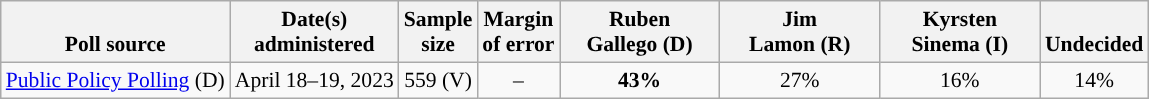<table class="wikitable" style="font-size:90%;text-align:center;">
<tr style="vertical-align:bottom">
<th>Poll source</th>
<th>Date(s)<br>administered</th>
<th>Sample<br>size</th>
<th>Margin<br>of error</th>
<th style="width:100px;">Ruben<br>Gallego (D)</th>
<th style="width:100px;">Jim<br>Lamon (R)</th>
<th style="width:100px;">Kyrsten<br>Sinema (I)</th>
<th>Undecided</th>
</tr>
<tr>
<td style="text-align:left"><a href='#'>Public Policy Polling</a> (D)</td>
<td>April 18–19, 2023</td>
<td>559 (V)</td>
<td>–</td>
<td><strong>43%</strong></td>
<td>27%</td>
<td>16%</td>
<td>14%</td>
</tr>
</table>
